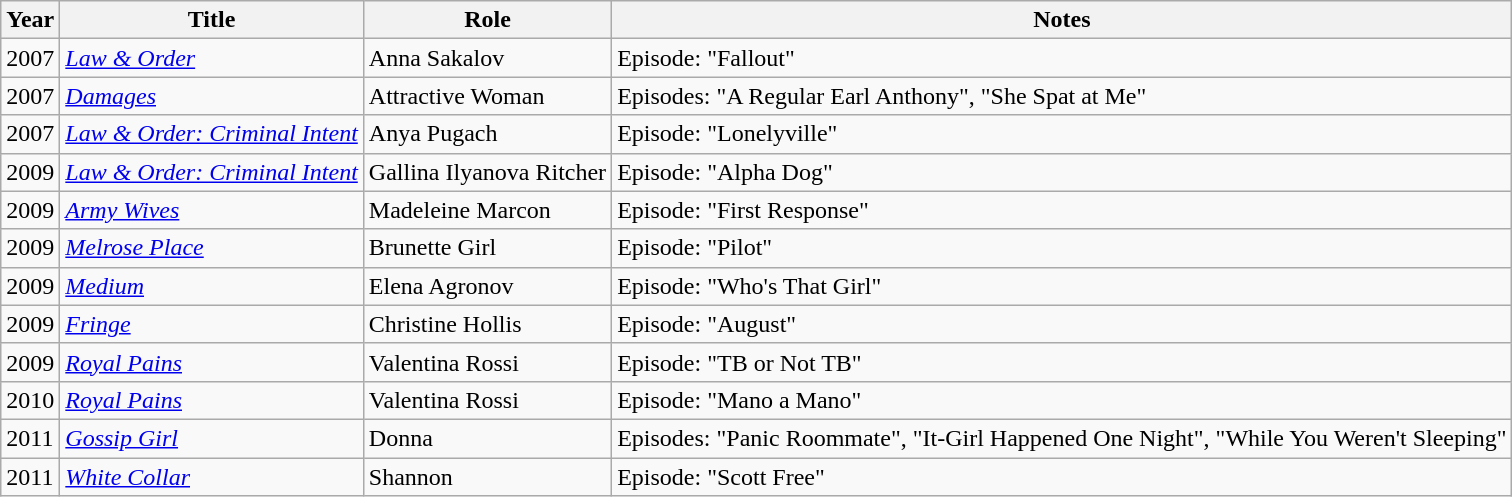<table class="wikitable sortable">
<tr>
<th>Year</th>
<th>Title</th>
<th>Role</th>
<th class="unsortable">Notes</th>
</tr>
<tr>
<td>2007</td>
<td><em><a href='#'>Law & Order</a></em></td>
<td>Anna Sakalov</td>
<td>Episode: "Fallout"</td>
</tr>
<tr>
<td>2007</td>
<td><em><a href='#'>Damages</a></em></td>
<td>Attractive Woman</td>
<td>Episodes: "A Regular Earl Anthony", "She Spat at Me"</td>
</tr>
<tr>
<td>2007</td>
<td><em><a href='#'>Law & Order: Criminal Intent</a></em></td>
<td>Anya Pugach</td>
<td>Episode: "Lonelyville"</td>
</tr>
<tr>
<td>2009</td>
<td><em><a href='#'>Law & Order: Criminal Intent</a></em></td>
<td>Gallina Ilyanova Ritcher</td>
<td>Episode: "Alpha Dog"</td>
</tr>
<tr>
<td>2009</td>
<td><em><a href='#'>Army Wives</a></em></td>
<td>Madeleine Marcon</td>
<td>Episode: "First Response"</td>
</tr>
<tr>
<td>2009</td>
<td><em><a href='#'>Melrose Place</a></em></td>
<td>Brunette Girl</td>
<td>Episode: "Pilot"</td>
</tr>
<tr>
<td>2009</td>
<td><em><a href='#'>Medium</a></em></td>
<td>Elena Agronov</td>
<td>Episode: "Who's That Girl"</td>
</tr>
<tr>
<td>2009</td>
<td><em><a href='#'>Fringe</a></em></td>
<td>Christine Hollis</td>
<td>Episode: "August"</td>
</tr>
<tr>
<td>2009</td>
<td><em><a href='#'>Royal Pains</a></em></td>
<td>Valentina Rossi</td>
<td>Episode: "TB or Not TB"</td>
</tr>
<tr>
<td>2010</td>
<td><em><a href='#'>Royal Pains</a></em></td>
<td>Valentina Rossi</td>
<td>Episode: "Mano a Mano"</td>
</tr>
<tr>
<td>2011</td>
<td><em><a href='#'>Gossip Girl</a></em></td>
<td>Donna</td>
<td>Episodes: "Panic Roommate", "It-Girl Happened One Night", "While You Weren't Sleeping"</td>
</tr>
<tr>
<td>2011</td>
<td><em><a href='#'>White Collar</a></em></td>
<td>Shannon</td>
<td>Episode: "Scott Free"</td>
</tr>
</table>
